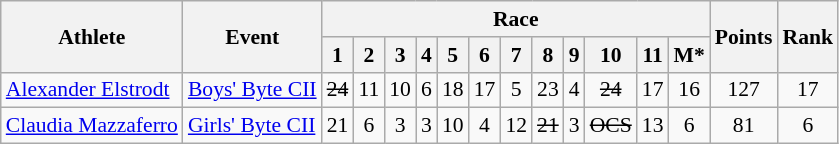<table class="wikitable" border="1" style="font-size:90%">
<tr>
<th rowspan=2>Athlete</th>
<th rowspan=2>Event</th>
<th colspan=12>Race</th>
<th rowspan=2>Points</th>
<th rowspan=2>Rank</th>
</tr>
<tr>
<th>1</th>
<th>2</th>
<th>3</th>
<th>4</th>
<th>5</th>
<th>6</th>
<th>7</th>
<th>8</th>
<th>9</th>
<th>10</th>
<th>11</th>
<th>M*</th>
</tr>
<tr>
<td><a href='#'>Alexander Elstrodt</a></td>
<td><a href='#'>Boys' Byte CII</a></td>
<td align=center><s>24</s></td>
<td align=center>11</td>
<td align=center>10</td>
<td align=center>6</td>
<td align=center>18</td>
<td align=center>17</td>
<td align=center>5</td>
<td align=center>23</td>
<td align=center>4</td>
<td align=center><s>24</s></td>
<td align=center>17</td>
<td align=center>16</td>
<td align=center>127</td>
<td align=center>17</td>
</tr>
<tr>
<td><a href='#'>Claudia Mazzaferro</a></td>
<td><a href='#'>Girls' Byte CII</a></td>
<td align=center>21</td>
<td align=center>6</td>
<td align=center>3</td>
<td align=center>3</td>
<td align=center>10</td>
<td align=center>4</td>
<td align=center>12</td>
<td align=center><s>21</s></td>
<td align=center>3</td>
<td align=center><s>OCS</s></td>
<td align=center>13</td>
<td align=center>6</td>
<td align=center>81</td>
<td align=center>6</td>
</tr>
</table>
